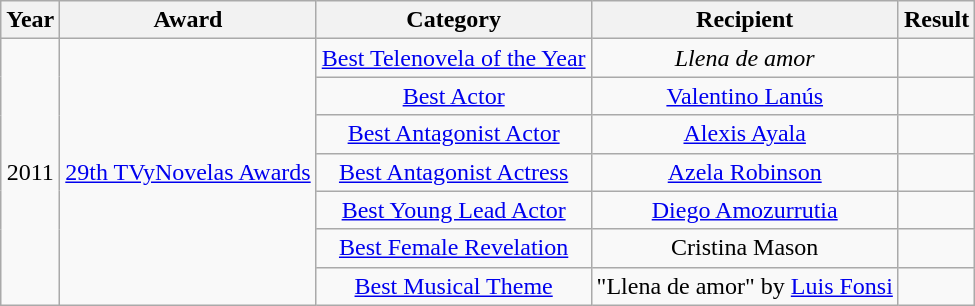<table class="wikitable plainrowheaders" style="text-align:center;">
<tr>
<th scope="col">Year</th>
<th scope="col">Award</th>
<th scope="col">Category</th>
<th scope="col">Recipient</th>
<th scope="col">Result</th>
</tr>
<tr>
<td rowspan=13>2011</td>
<td rowspan=13><a href='#'>29th TVyNovelas Awards</a></td>
<td><a href='#'>Best Telenovela of the Year</a></td>
<td><em>Llena de amor</em></td>
<td></td>
</tr>
<tr>
<td><a href='#'>Best Actor</a></td>
<td><a href='#'>Valentino Lanús</a></td>
<td></td>
</tr>
<tr>
<td><a href='#'>Best Antagonist Actor</a></td>
<td><a href='#'>Alexis Ayala</a></td>
<td></td>
</tr>
<tr>
<td><a href='#'>Best Antagonist Actress</a></td>
<td><a href='#'>Azela Robinson</a></td>
<td></td>
</tr>
<tr>
<td><a href='#'>Best Young Lead Actor</a></td>
<td><a href='#'>Diego Amozurrutia</a></td>
<td></td>
</tr>
<tr>
<td><a href='#'>Best Female Revelation</a></td>
<td>Cristina Mason</td>
<td></td>
</tr>
<tr>
<td><a href='#'>Best Musical Theme</a></td>
<td>"Llena de amor" by <a href='#'>Luis Fonsi</a></td>
<td></td>
</tr>
</table>
